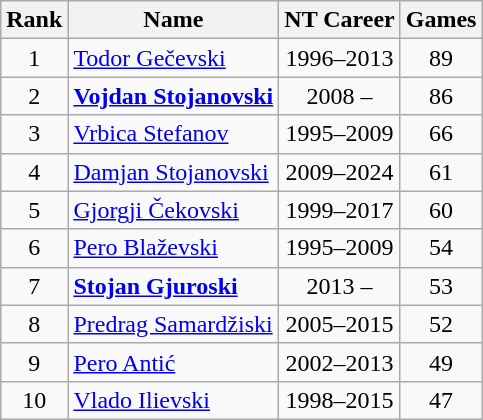<table class="wikitable sortable" style="text-align: center;">
<tr>
<th>Rank</th>
<th class="unsortable">Name</th>
<th class="unsortable">NT Career</th>
<th>Games</th>
</tr>
<tr>
<td>1</td>
<td style="text-align: left;"><a href='#'>Todor Gečevski</a></td>
<td>1996–2013</td>
<td>89</td>
</tr>
<tr>
<td>2</td>
<td style="text-align: left;"><strong><a href='#'>Vojdan Stojanovski</a></strong></td>
<td>2008 –</td>
<td>86</td>
</tr>
<tr>
<td>3</td>
<td style="text-align: left;"><a href='#'>Vrbica Stefanov</a></td>
<td>1995–2009</td>
<td>66</td>
</tr>
<tr>
<td>4</td>
<td style="text-align: left;"><a href='#'>Damjan Stojanovski</a></td>
<td>2009–2024</td>
<td>61</td>
</tr>
<tr>
<td>5</td>
<td style="text-align: left;"><a href='#'>Gjorgji Čekovski</a></td>
<td>1999–2017</td>
<td>60</td>
</tr>
<tr>
<td>6</td>
<td style="text-align: left;"><a href='#'>Pero Blaževski</a></td>
<td>1995–2009</td>
<td>54</td>
</tr>
<tr>
<td>7</td>
<td style="text-align: left;"><strong><a href='#'>Stojan Gjuroski</a></strong></td>
<td>2013 –</td>
<td>53</td>
</tr>
<tr>
<td>8</td>
<td style="text-align: left;"><a href='#'>Predrag Samardžiski</a></td>
<td>2005–2015</td>
<td>52</td>
</tr>
<tr>
<td>9</td>
<td style="text-align: left;"><a href='#'>Pero Antić</a></td>
<td>2002–2013</td>
<td>49</td>
</tr>
<tr>
<td>10</td>
<td style="text-align: left;"><a href='#'>Vlado Ilievski</a></td>
<td>1998–2015</td>
<td>47</td>
</tr>
</table>
